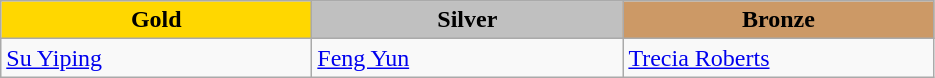<table class="wikitable" style="text-align:left">
<tr align="center">
<td width=200 bgcolor=gold><strong>Gold</strong></td>
<td width=200 bgcolor=silver><strong>Silver</strong></td>
<td width=200 bgcolor=CC9966><strong>Bronze</strong></td>
</tr>
<tr>
<td><a href='#'>Su Yiping</a><br><em></em></td>
<td><a href='#'>Feng Yun</a><br><em></em></td>
<td><a href='#'>Trecia Roberts</a><br><em></em></td>
</tr>
</table>
